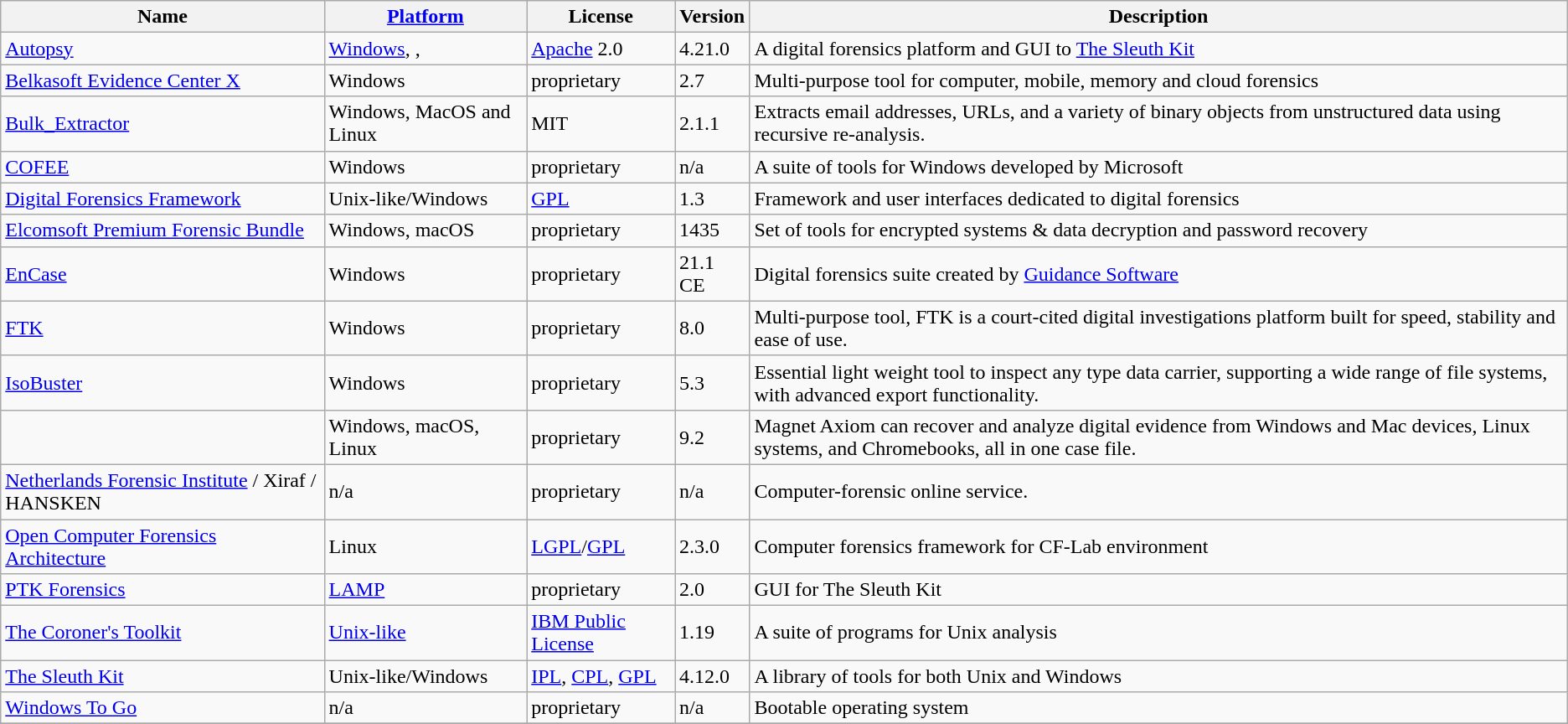<table class="wikitable sortable" border="1">
<tr>
<th scope="col">Name</th>
<th scope="col"><a href='#'>Platform</a></th>
<th scope="col">License</th>
<th scope="col">Version</th>
<th scope="col" class="unsortable">Description</th>
</tr>
<tr>
<td><a href='#'>Autopsy</a></td>
<td><a href='#'>Windows</a>, , </td>
<td><a href='#'>Apache</a> 2.0</td>
<td>4.21.0</td>
<td>A digital forensics platform and GUI to <a href='#'>The Sleuth Kit</a></td>
</tr>
<tr>
<td><a href='#'>Belkasoft Evidence Center X</a></td>
<td>Windows</td>
<td>proprietary</td>
<td>2.7</td>
<td>Multi-purpose tool for computer, mobile, memory and cloud forensics</td>
</tr>
<tr>
<td><a href='#'>Bulk_Extractor</a></td>
<td>Windows, MacOS and Linux</td>
<td>MIT</td>
<td>2.1.1</td>
<td>Extracts email addresses, URLs, and a variety of binary objects from unstructured data using recursive re-analysis.</td>
</tr>
<tr>
<td><a href='#'>COFEE</a></td>
<td>Windows</td>
<td>proprietary</td>
<td>n/a</td>
<td>A suite of tools for Windows developed by Microsoft</td>
</tr>
<tr>
<td><a href='#'>Digital Forensics Framework</a></td>
<td>Unix-like/Windows</td>
<td><a href='#'>GPL</a></td>
<td>1.3</td>
<td>Framework and user interfaces dedicated to digital forensics</td>
</tr>
<tr>
<td><a href='#'>Elcomsoft Premium Forensic Bundle</a></td>
<td>Windows, macOS</td>
<td>proprietary</td>
<td>1435</td>
<td>Set of tools for encrypted systems & data decryption and password recovery</td>
</tr>
<tr>
<td><a href='#'>EnCase</a></td>
<td>Windows</td>
<td>proprietary</td>
<td>21.1 CE</td>
<td>Digital forensics suite created by <a href='#'>Guidance Software</a></td>
</tr>
<tr>
<td><a href='#'>FTK</a></td>
<td>Windows</td>
<td>proprietary</td>
<td>8.0</td>
<td>Multi-purpose tool, FTK is a court-cited digital investigations platform built for speed, stability and ease of use.</td>
</tr>
<tr>
<td><a href='#'>IsoBuster</a></td>
<td>Windows</td>
<td>proprietary</td>
<td>5.3</td>
<td>Essential light weight tool to inspect any type data carrier, supporting a wide range of file systems, with advanced export functionality.</td>
</tr>
<tr>
<td></td>
<td>Windows, macOS, Linux</td>
<td>proprietary</td>
<td>9.2</td>
<td>Magnet Axiom can recover and analyze digital evidence from Windows and Mac devices, Linux systems, and Chromebooks, all in one case file.</td>
</tr>
<tr>
<td><a href='#'>Netherlands Forensic Institute</a> / Xiraf / HANSKEN</td>
<td>n/a</td>
<td>proprietary</td>
<td>n/a</td>
<td>Computer-forensic online service.</td>
</tr>
<tr>
<td><a href='#'>Open Computer Forensics Architecture</a></td>
<td>Linux</td>
<td><a href='#'>LGPL</a>/<a href='#'>GPL</a></td>
<td>2.3.0</td>
<td>Computer forensics framework for CF-Lab environment</td>
</tr>
<tr>
<td><a href='#'>PTK Forensics</a></td>
<td><a href='#'>LAMP</a></td>
<td>proprietary</td>
<td>2.0</td>
<td>GUI for The Sleuth Kit</td>
</tr>
<tr>
<td><a href='#'>The Coroner's Toolkit</a></td>
<td><a href='#'>Unix-like</a></td>
<td><a href='#'>IBM Public License</a></td>
<td>1.19</td>
<td>A suite of programs for Unix analysis</td>
</tr>
<tr>
<td><a href='#'>The Sleuth Kit</a></td>
<td>Unix-like/Windows</td>
<td><a href='#'>IPL</a>, <a href='#'>CPL</a>, <a href='#'>GPL</a></td>
<td>4.12.0</td>
<td>A library of tools for both Unix and Windows</td>
</tr>
<tr>
<td><a href='#'>Windows To Go</a></td>
<td>n/a</td>
<td>proprietary</td>
<td>n/a</td>
<td>Bootable operating system</td>
</tr>
<tr>
</tr>
</table>
